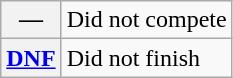<table class="wikitable">
<tr>
<th scope="row">—</th>
<td>Did not compete</td>
</tr>
<tr>
<th scope="row"><a href='#'>DNF</a></th>
<td>Did not finish</td>
</tr>
</table>
